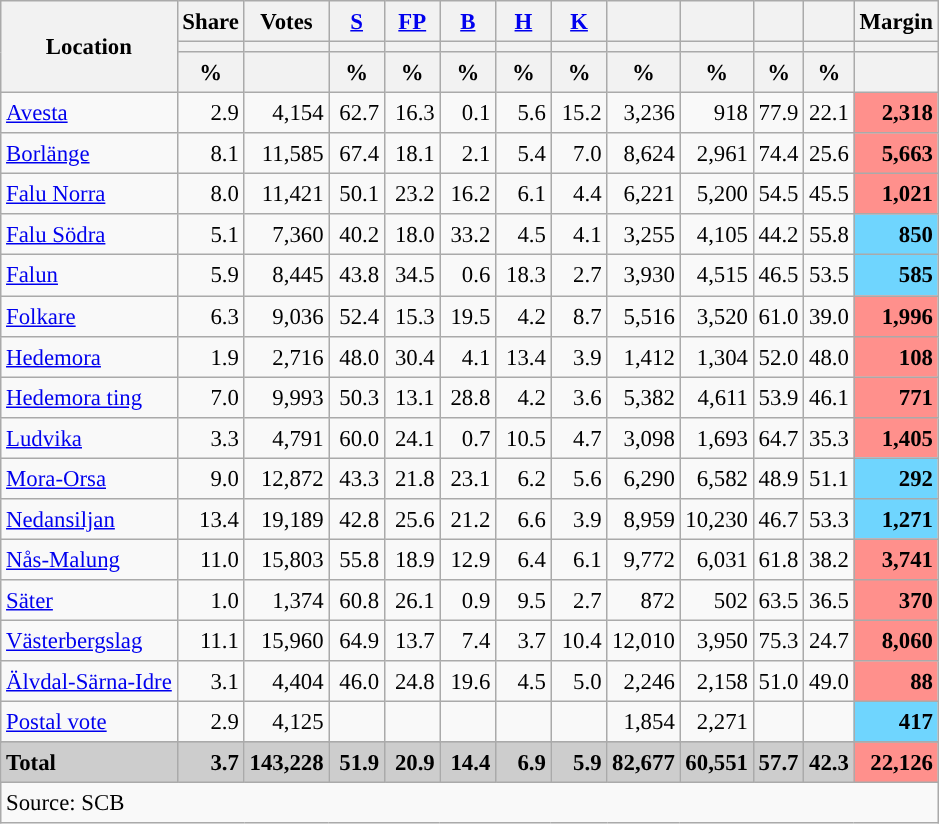<table class="wikitable sortable" style="text-align:right; font-size:95%; line-height:20px;">
<tr>
<th rowspan="3">Location</th>
<th>Share</th>
<th>Votes</th>
<th width="30px" class="unsortable"><a href='#'>S</a></th>
<th width="30px" class="unsortable"><a href='#'>FP</a></th>
<th width="30px" class="unsortable"><a href='#'>B</a></th>
<th width="30px" class="unsortable"><a href='#'>H</a></th>
<th width="30px" class="unsortable"><a href='#'>K</a></th>
<th></th>
<th></th>
<th></th>
<th></th>
<th>Margin</th>
</tr>
<tr>
<th></th>
<th></th>
<th style="background:"></th>
<th style="background:"></th>
<th style="background:"></th>
<th style="background:"></th>
<th style="background:"></th>
<th style="background:"></th>
<th style="background:"></th>
<th style="background:"></th>
<th style="background:"></th>
<th></th>
</tr>
<tr>
<th data-sort-type="number">%</th>
<th></th>
<th data-sort-type="number">%</th>
<th data-sort-type="number">%</th>
<th data-sort-type="number">%</th>
<th data-sort-type="number">%</th>
<th data-sort-type="number">%</th>
<th data-sort-type="number">%</th>
<th data-sort-type="number">%</th>
<th data-sort-type="number">%</th>
<th data-sort-type="number">%</th>
<th data-sort-type="number"></th>
</tr>
<tr>
<td align=left><a href='#'>Avesta</a></td>
<td>2.9</td>
<td>4,154</td>
<td>62.7</td>
<td>16.3</td>
<td>0.1</td>
<td>5.6</td>
<td>15.2</td>
<td>3,236</td>
<td>918</td>
<td>77.9</td>
<td>22.1</td>
<td bgcolor=#ff908c><strong>2,318</strong></td>
</tr>
<tr>
<td align=left><a href='#'>Borlänge</a></td>
<td>8.1</td>
<td>11,585</td>
<td>67.4</td>
<td>18.1</td>
<td>2.1</td>
<td>5.4</td>
<td>7.0</td>
<td>8,624</td>
<td>2,961</td>
<td>74.4</td>
<td>25.6</td>
<td bgcolor=#ff908c><strong>5,663</strong></td>
</tr>
<tr>
<td align=left><a href='#'>Falu Norra</a></td>
<td>8.0</td>
<td>11,421</td>
<td>50.1</td>
<td>23.2</td>
<td>16.2</td>
<td>6.1</td>
<td>4.4</td>
<td>6,221</td>
<td>5,200</td>
<td>54.5</td>
<td>45.5</td>
<td bgcolor=#ff908c><strong>1,021</strong></td>
</tr>
<tr>
<td align=left><a href='#'>Falu Södra</a></td>
<td>5.1</td>
<td>7,360</td>
<td>40.2</td>
<td>18.0</td>
<td>33.2</td>
<td>4.5</td>
<td>4.1</td>
<td>3,255</td>
<td>4,105</td>
<td>44.2</td>
<td>55.8</td>
<td bgcolor=#6fd5fe><strong>850</strong></td>
</tr>
<tr>
<td align=left><a href='#'>Falun</a></td>
<td>5.9</td>
<td>8,445</td>
<td>43.8</td>
<td>34.5</td>
<td>0.6</td>
<td>18.3</td>
<td>2.7</td>
<td>3,930</td>
<td>4,515</td>
<td>46.5</td>
<td>53.5</td>
<td bgcolor=#6fd5fe><strong>585</strong></td>
</tr>
<tr>
<td align=left><a href='#'>Folkare</a></td>
<td>6.3</td>
<td>9,036</td>
<td>52.4</td>
<td>15.3</td>
<td>19.5</td>
<td>4.2</td>
<td>8.7</td>
<td>5,516</td>
<td>3,520</td>
<td>61.0</td>
<td>39.0</td>
<td bgcolor=#ff908c><strong>1,996</strong></td>
</tr>
<tr>
<td align=left><a href='#'>Hedemora</a></td>
<td>1.9</td>
<td>2,716</td>
<td>48.0</td>
<td>30.4</td>
<td>4.1</td>
<td>13.4</td>
<td>3.9</td>
<td>1,412</td>
<td>1,304</td>
<td>52.0</td>
<td>48.0</td>
<td bgcolor=#ff908c><strong>108</strong></td>
</tr>
<tr>
<td align=left><a href='#'>Hedemora ting</a></td>
<td>7.0</td>
<td>9,993</td>
<td>50.3</td>
<td>13.1</td>
<td>28.8</td>
<td>4.2</td>
<td>3.6</td>
<td>5,382</td>
<td>4,611</td>
<td>53.9</td>
<td>46.1</td>
<td bgcolor=#ff908c><strong>771</strong></td>
</tr>
<tr>
<td align=left><a href='#'>Ludvika</a></td>
<td>3.3</td>
<td>4,791</td>
<td>60.0</td>
<td>24.1</td>
<td>0.7</td>
<td>10.5</td>
<td>4.7</td>
<td>3,098</td>
<td>1,693</td>
<td>64.7</td>
<td>35.3</td>
<td bgcolor=#ff908c><strong>1,405</strong></td>
</tr>
<tr>
<td align=left><a href='#'>Mora-Orsa</a></td>
<td>9.0</td>
<td>12,872</td>
<td>43.3</td>
<td>21.8</td>
<td>23.1</td>
<td>6.2</td>
<td>5.6</td>
<td>6,290</td>
<td>6,582</td>
<td>48.9</td>
<td>51.1</td>
<td bgcolor=#6fd5fe><strong>292</strong></td>
</tr>
<tr>
<td align=left><a href='#'>Nedansiljan</a></td>
<td>13.4</td>
<td>19,189</td>
<td>42.8</td>
<td>25.6</td>
<td>21.2</td>
<td>6.6</td>
<td>3.9</td>
<td>8,959</td>
<td>10,230</td>
<td>46.7</td>
<td>53.3</td>
<td bgcolor=#6fd5fe><strong>1,271</strong></td>
</tr>
<tr>
<td align=left><a href='#'>Nås-Malung</a></td>
<td>11.0</td>
<td>15,803</td>
<td>55.8</td>
<td>18.9</td>
<td>12.9</td>
<td>6.4</td>
<td>6.1</td>
<td>9,772</td>
<td>6,031</td>
<td>61.8</td>
<td>38.2</td>
<td bgcolor=#ff908c><strong>3,741</strong></td>
</tr>
<tr>
<td align=left><a href='#'>Säter</a></td>
<td>1.0</td>
<td>1,374</td>
<td>60.8</td>
<td>26.1</td>
<td>0.9</td>
<td>9.5</td>
<td>2.7</td>
<td>872</td>
<td>502</td>
<td>63.5</td>
<td>36.5</td>
<td bgcolor=#ff908c><strong>370</strong></td>
</tr>
<tr>
<td align=left><a href='#'>Västerbergslag</a></td>
<td>11.1</td>
<td>15,960</td>
<td>64.9</td>
<td>13.7</td>
<td>7.4</td>
<td>3.7</td>
<td>10.4</td>
<td>12,010</td>
<td>3,950</td>
<td>75.3</td>
<td>24.7</td>
<td bgcolor=#ff908c><strong>8,060</strong></td>
</tr>
<tr>
<td align=left><a href='#'>Älvdal-Särna-Idre</a></td>
<td>3.1</td>
<td>4,404</td>
<td>46.0</td>
<td>24.8</td>
<td>19.6</td>
<td>4.5</td>
<td>5.0</td>
<td>2,246</td>
<td>2,158</td>
<td>51.0</td>
<td>49.0</td>
<td bgcolor=#ff908c><strong>88</strong></td>
</tr>
<tr>
<td align=left><a href='#'>Postal vote</a></td>
<td>2.9</td>
<td>4,125</td>
<td></td>
<td></td>
<td></td>
<td></td>
<td></td>
<td>1,854</td>
<td>2,271</td>
<td></td>
<td></td>
<td bgcolor=#6fd5fe><strong>417</strong></td>
</tr>
<tr>
</tr>
<tr style="background:#CDCDCD;">
<td align=left><strong>Total</strong></td>
<td><strong>3.7</strong></td>
<td><strong>143,228</strong></td>
<td><strong>51.9</strong></td>
<td><strong>20.9</strong></td>
<td><strong>14.4</strong></td>
<td><strong>6.9</strong></td>
<td><strong>5.9</strong></td>
<td><strong>82,677</strong></td>
<td><strong>60,551</strong></td>
<td><strong>57.7</strong></td>
<td><strong>42.3</strong></td>
<td bgcolor=#ff908c><strong>22,126</strong></td>
</tr>
<tr>
<td align=left colspan=13>Source: SCB </td>
</tr>
</table>
